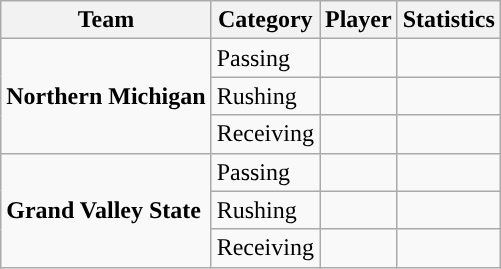<table class="wikitable" style="float: right;">
<tr>
<th>Team</th>
<th>Category</th>
<th>Player</th>
<th>Statistics</th>
</tr>
<tr>
<td rowspan=3><strong>Northern Michigan</strong></td>
<td>Passing</td>
<td></td>
<td></td>
</tr>
<tr>
<td>Rushing</td>
<td></td>
<td></td>
</tr>
<tr>
<td>Receiving</td>
<td></td>
<td></td>
</tr>
<tr>
<td rowspan=3><strong>Grand Valley State</strong></td>
<td>Passing</td>
<td></td>
<td></td>
</tr>
<tr>
<td>Rushing</td>
<td></td>
<td></td>
</tr>
<tr>
<td>Receiving</td>
<td></td>
<td></td>
</tr>
</table>
